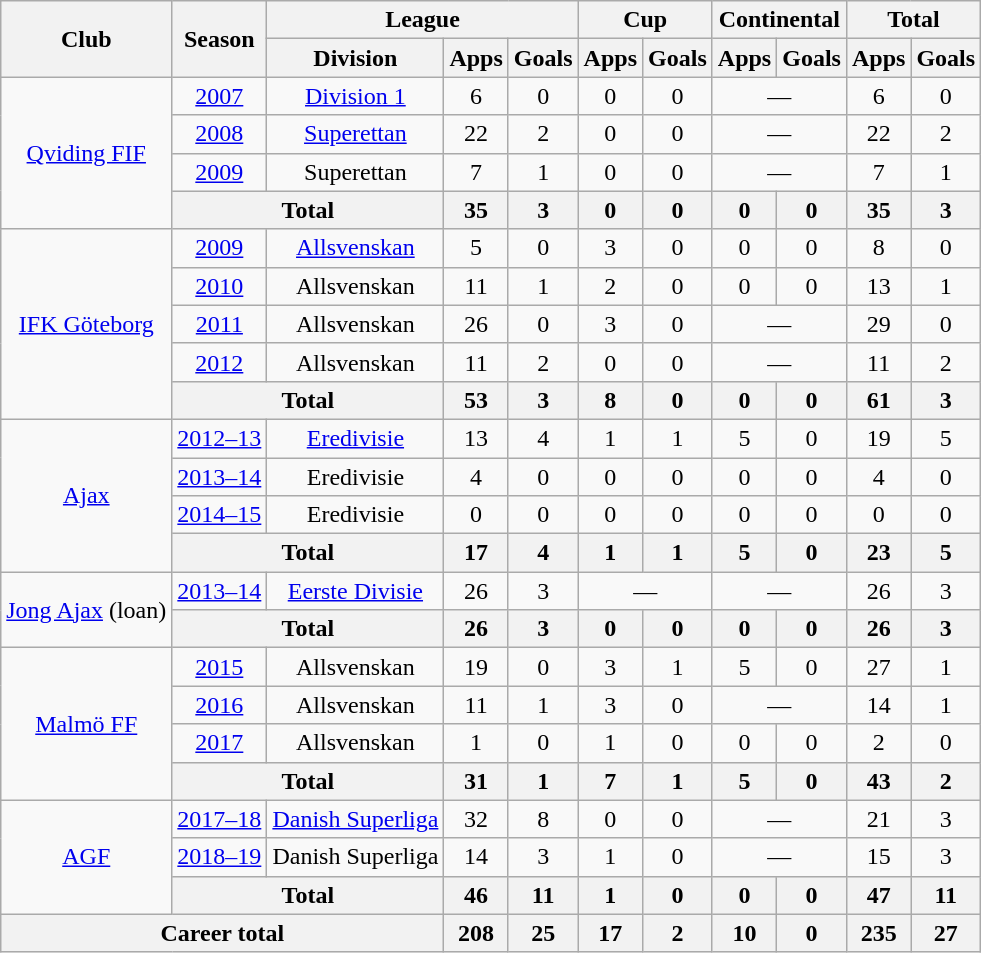<table class="wikitable" style="text-align:center">
<tr>
<th rowspan="2">Club</th>
<th rowspan="2">Season</th>
<th colspan="3">League</th>
<th colspan="2">Cup</th>
<th colspan="2">Continental</th>
<th colspan="2">Total</th>
</tr>
<tr>
<th>Division</th>
<th>Apps</th>
<th>Goals</th>
<th>Apps</th>
<th>Goals</th>
<th>Apps</th>
<th>Goals</th>
<th>Apps</th>
<th>Goals</th>
</tr>
<tr>
<td rowspan="4"><a href='#'>Qviding FIF</a></td>
<td><a href='#'>2007</a></td>
<td><a href='#'>Division 1</a></td>
<td>6</td>
<td>0</td>
<td>0</td>
<td>0</td>
<td colspan="2">—</td>
<td>6</td>
<td>0</td>
</tr>
<tr>
<td><a href='#'>2008</a></td>
<td><a href='#'>Superettan</a></td>
<td>22</td>
<td>2</td>
<td>0</td>
<td>0</td>
<td colspan="2">—</td>
<td>22</td>
<td>2</td>
</tr>
<tr>
<td><a href='#'>2009</a></td>
<td>Superettan</td>
<td>7</td>
<td>1</td>
<td>0</td>
<td>0</td>
<td colspan="2">—</td>
<td>7</td>
<td>1</td>
</tr>
<tr>
<th colspan="2">Total</th>
<th>35</th>
<th>3</th>
<th>0</th>
<th>0</th>
<th>0</th>
<th>0</th>
<th>35</th>
<th>3</th>
</tr>
<tr>
<td rowspan="5"><a href='#'>IFK Göteborg</a></td>
<td><a href='#'>2009</a></td>
<td><a href='#'>Allsvenskan</a></td>
<td>5</td>
<td>0</td>
<td>3</td>
<td>0</td>
<td>0</td>
<td>0</td>
<td>8</td>
<td>0</td>
</tr>
<tr>
<td><a href='#'>2010</a></td>
<td>Allsvenskan</td>
<td>11</td>
<td>1</td>
<td>2</td>
<td>0</td>
<td>0</td>
<td>0</td>
<td>13</td>
<td>1</td>
</tr>
<tr>
<td><a href='#'>2011</a></td>
<td>Allsvenskan</td>
<td>26</td>
<td>0</td>
<td>3</td>
<td>0</td>
<td colspan="2">—</td>
<td>29</td>
<td>0</td>
</tr>
<tr>
<td><a href='#'>2012</a></td>
<td>Allsvenskan</td>
<td>11</td>
<td>2</td>
<td>0</td>
<td>0</td>
<td colspan="2">—</td>
<td>11</td>
<td>2</td>
</tr>
<tr>
<th colspan="2">Total</th>
<th>53</th>
<th>3</th>
<th>8</th>
<th>0</th>
<th>0</th>
<th>0</th>
<th>61</th>
<th>3</th>
</tr>
<tr>
<td rowspan="4"><a href='#'>Ajax</a></td>
<td><a href='#'>2012–13</a></td>
<td><a href='#'>Eredivisie</a></td>
<td>13</td>
<td>4</td>
<td>1</td>
<td>1</td>
<td>5</td>
<td>0</td>
<td>19</td>
<td>5</td>
</tr>
<tr>
<td><a href='#'>2013–14</a></td>
<td>Eredivisie</td>
<td>4</td>
<td>0</td>
<td>0</td>
<td>0</td>
<td>0</td>
<td>0</td>
<td>4</td>
<td>0</td>
</tr>
<tr>
<td><a href='#'>2014–15</a></td>
<td>Eredivisie</td>
<td>0</td>
<td>0</td>
<td>0</td>
<td>0</td>
<td>0</td>
<td>0</td>
<td>0</td>
<td>0</td>
</tr>
<tr>
<th colspan="2">Total</th>
<th>17</th>
<th>4</th>
<th>1</th>
<th>1</th>
<th>5</th>
<th>0</th>
<th>23</th>
<th>5</th>
</tr>
<tr>
<td rowspan="2"><a href='#'>Jong Ajax</a> (loan)</td>
<td><a href='#'>2013–14</a></td>
<td><a href='#'>Eerste Divisie</a></td>
<td>26</td>
<td>3</td>
<td colspan="2">—</td>
<td colspan="2">—</td>
<td>26</td>
<td>3</td>
</tr>
<tr>
<th colspan="2">Total</th>
<th>26</th>
<th>3</th>
<th>0</th>
<th>0</th>
<th>0</th>
<th>0</th>
<th>26</th>
<th>3</th>
</tr>
<tr>
<td rowspan="4"><a href='#'>Malmö FF</a></td>
<td><a href='#'>2015</a></td>
<td>Allsvenskan</td>
<td>19</td>
<td>0</td>
<td>3</td>
<td>1</td>
<td>5</td>
<td>0</td>
<td>27</td>
<td>1</td>
</tr>
<tr>
<td><a href='#'>2016</a></td>
<td>Allsvenskan</td>
<td>11</td>
<td>1</td>
<td>3</td>
<td>0</td>
<td colspan="2">—</td>
<td>14</td>
<td>1</td>
</tr>
<tr>
<td><a href='#'>2017</a></td>
<td>Allsvenskan</td>
<td>1</td>
<td>0</td>
<td>1</td>
<td>0</td>
<td>0</td>
<td>0</td>
<td>2</td>
<td>0</td>
</tr>
<tr>
<th colspan="2">Total</th>
<th>31</th>
<th>1</th>
<th>7</th>
<th>1</th>
<th>5</th>
<th>0</th>
<th>43</th>
<th>2</th>
</tr>
<tr>
<td rowspan="3"><a href='#'>AGF</a></td>
<td><a href='#'>2017–18</a></td>
<td><a href='#'>Danish Superliga</a></td>
<td>32</td>
<td>8</td>
<td>0</td>
<td>0</td>
<td colspan="2">—</td>
<td>21</td>
<td>3</td>
</tr>
<tr>
<td><a href='#'>2018–19</a></td>
<td>Danish Superliga</td>
<td>14</td>
<td>3</td>
<td>1</td>
<td>0</td>
<td colspan="2">—</td>
<td>15</td>
<td>3</td>
</tr>
<tr>
<th colspan="2">Total</th>
<th>46</th>
<th>11</th>
<th>1</th>
<th>0</th>
<th>0</th>
<th>0</th>
<th>47</th>
<th>11</th>
</tr>
<tr>
<th colspan="3">Career total</th>
<th>208</th>
<th>25</th>
<th>17</th>
<th>2</th>
<th>10</th>
<th>0</th>
<th>235</th>
<th>27</th>
</tr>
</table>
